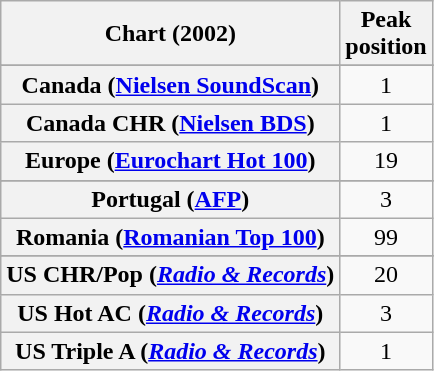<table class="wikitable sortable plainrowheaders" style="text-align:center">
<tr>
<th>Chart (2002)</th>
<th>Peak<br>position</th>
</tr>
<tr>
</tr>
<tr>
</tr>
<tr>
</tr>
<tr>
</tr>
<tr>
<th scope="row">Canada (<a href='#'>Nielsen SoundScan</a>)</th>
<td>1</td>
</tr>
<tr>
<th scope="row">Canada CHR (<a href='#'>Nielsen BDS</a>)</th>
<td>1</td>
</tr>
<tr>
<th scope="row">Europe (<a href='#'>Eurochart Hot 100</a>)</th>
<td>19</td>
</tr>
<tr>
</tr>
<tr>
</tr>
<tr>
</tr>
<tr>
</tr>
<tr>
</tr>
<tr>
</tr>
<tr>
</tr>
<tr>
</tr>
<tr>
<th scope="row">Portugal (<a href='#'>AFP</a>)</th>
<td>3</td>
</tr>
<tr>
<th scope="row">Romania (<a href='#'>Romanian Top 100</a>)</th>
<td>99</td>
</tr>
<tr>
</tr>
<tr>
</tr>
<tr>
</tr>
<tr>
</tr>
<tr>
</tr>
<tr>
</tr>
<tr>
</tr>
<tr>
</tr>
<tr>
</tr>
<tr>
<th scope="row">US CHR/Pop (<em><a href='#'>Radio & Records</a></em>)</th>
<td>20</td>
</tr>
<tr>
<th scope="row">US Hot AC (<em><a href='#'>Radio & Records</a></em>)</th>
<td>3</td>
</tr>
<tr>
<th scope="row">US Triple A (<em><a href='#'>Radio & Records</a></em>)</th>
<td>1</td>
</tr>
</table>
